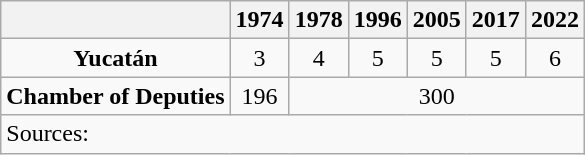<table class="wikitable" style="text-align: center">
<tr>
<th></th>
<th>1974</th>
<th>1978</th>
<th>1996</th>
<th>2005</th>
<th>2017</th>
<th>2022</th>
</tr>
<tr>
<td><strong>Yucatán</strong></td>
<td>3</td>
<td>4</td>
<td>5</td>
<td>5</td>
<td>5</td>
<td>6</td>
</tr>
<tr>
<td><strong>Chamber of Deputies</strong></td>
<td>196</td>
<td colspan=5>300</td>
</tr>
<tr>
<td colspan=7 style="text-align: left">Sources: </td>
</tr>
</table>
